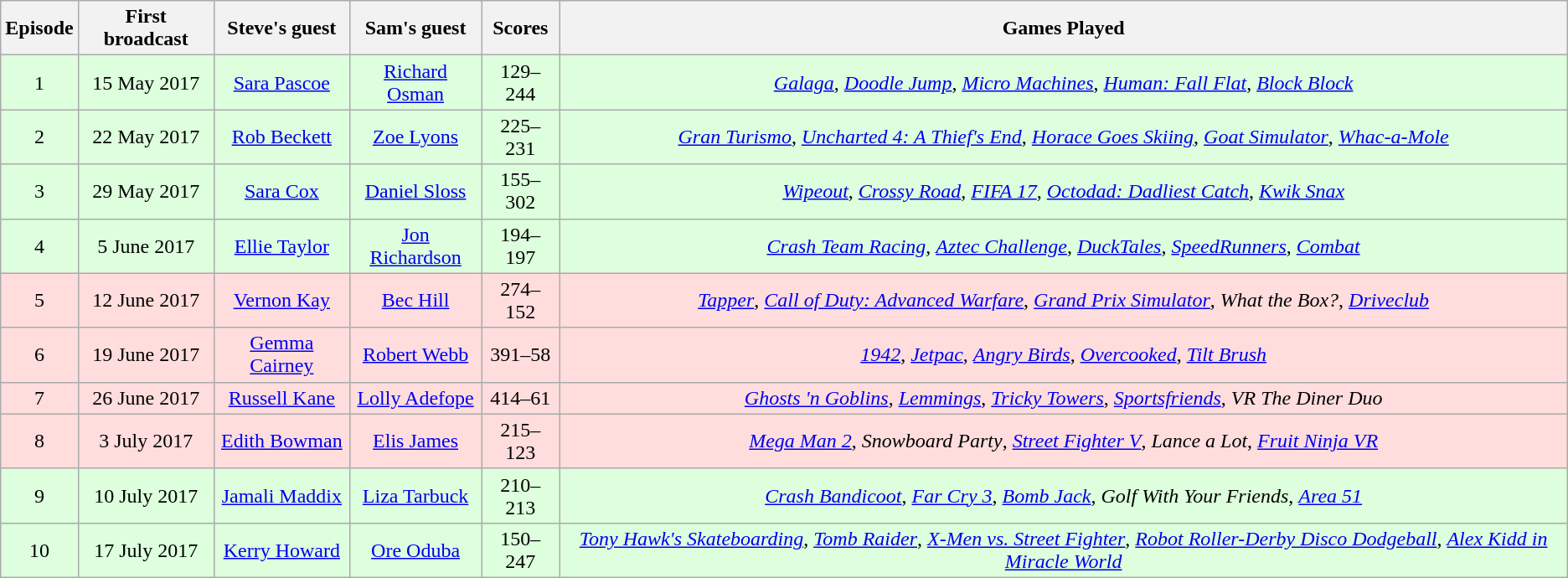<table class="wikitable" style="text-align:center;">
<tr>
<th>Episode</th>
<th>First broadcast</th>
<th>Steve's guest</th>
<th>Sam's guest</th>
<th>Scores</th>
<th>Games Played</th>
</tr>
<tr bgcolor="#ddffdd">
<td>1</td>
<td>15 May 2017</td>
<td><a href='#'>Sara Pascoe</a></td>
<td><a href='#'>Richard Osman</a></td>
<td>129–244</td>
<td><em><a href='#'>Galaga</a></em>, <em><a href='#'>Doodle Jump</a></em>, <em><a href='#'>Micro Machines</a></em>, <em><a href='#'>Human: Fall Flat</a></em>, <em><a href='#'>Block Block</a></em></td>
</tr>
<tr bgcolor="#ddffdd">
<td>2</td>
<td>22 May 2017</td>
<td><a href='#'>Rob Beckett</a></td>
<td><a href='#'>Zoe Lyons</a></td>
<td>225–231</td>
<td><em><a href='#'>Gran Turismo</a></em>, <em><a href='#'>Uncharted 4: A Thief's End</a></em>, <em><a href='#'>Horace Goes Skiing</a></em>, <em><a href='#'>Goat Simulator</a></em>, <em><a href='#'>Whac-a-Mole</a></em></td>
</tr>
<tr bgcolor="#ddffdd">
<td>3</td>
<td>29 May 2017</td>
<td><a href='#'>Sara Cox</a></td>
<td><a href='#'>Daniel Sloss</a></td>
<td>155–302</td>
<td><em><a href='#'>Wipeout</a></em>, <em><a href='#'>Crossy Road</a></em>, <em><a href='#'>FIFA 17</a></em>, <em><a href='#'>Octodad: Dadliest Catch</a></em>, <em><a href='#'>Kwik Snax</a></em></td>
</tr>
<tr bgcolor="#ddffdd">
<td>4</td>
<td>5 June 2017</td>
<td><a href='#'>Ellie Taylor</a></td>
<td><a href='#'>Jon Richardson</a></td>
<td>194–197</td>
<td><em><a href='#'>Crash Team Racing</a></em>, <em><a href='#'>Aztec Challenge</a></em>, <em><a href='#'>DuckTales</a></em>, <em><a href='#'>SpeedRunners</a></em>, <em><a href='#'>Combat</a></em></td>
</tr>
<tr bgcolor="#ffdddd">
<td>5</td>
<td>12 June 2017</td>
<td><a href='#'>Vernon Kay</a></td>
<td><a href='#'>Bec Hill</a></td>
<td>274–152</td>
<td><em><a href='#'>Tapper</a></em>, <em><a href='#'>Call of Duty: Advanced Warfare</a></em>, <em><a href='#'>Grand Prix Simulator</a></em>, <em>What the Box?</em>, <em><a href='#'>Driveclub</a></em></td>
</tr>
<tr bgcolor="#ffdddd">
<td>6</td>
<td>19 June 2017</td>
<td><a href='#'>Gemma Cairney</a></td>
<td><a href='#'>Robert Webb</a></td>
<td>391–58</td>
<td><em><a href='#'>1942</a></em>, <em><a href='#'>Jetpac</a></em>, <em><a href='#'>Angry Birds</a></em>, <em><a href='#'>Overcooked</a></em>, <em><a href='#'>Tilt Brush</a></em></td>
</tr>
<tr bgcolor="#ffdddd">
<td>7</td>
<td>26 June 2017</td>
<td><a href='#'>Russell Kane</a></td>
<td><a href='#'>Lolly Adefope</a></td>
<td>414–61</td>
<td><em><a href='#'>Ghosts 'n Goblins</a></em>, <em><a href='#'>Lemmings</a></em>, <em><a href='#'>Tricky Towers</a></em>, <em><a href='#'>Sportsfriends</a></em>, <em>VR The Diner Duo</em></td>
</tr>
<tr bgcolor="#ffdddd">
<td>8</td>
<td>3 July 2017</td>
<td><a href='#'>Edith Bowman</a></td>
<td><a href='#'>Elis James</a></td>
<td>215–123</td>
<td><em><a href='#'>Mega Man 2</a></em>, <em>Snowboard Party</em>, <em><a href='#'>Street Fighter V</a></em>, <em>Lance a Lot</em>, <em><a href='#'>Fruit Ninja VR</a></em></td>
</tr>
<tr bgcolor="#ddffdd">
<td>9</td>
<td>10 July 2017</td>
<td><a href='#'>Jamali Maddix</a></td>
<td><a href='#'>Liza Tarbuck</a></td>
<td>210–213</td>
<td><em><a href='#'>Crash Bandicoot</a></em>, <em><a href='#'>Far Cry 3</a></em>, <em><a href='#'>Bomb Jack</a></em>, <em>Golf With Your Friends</em>, <em><a href='#'>Area 51</a></em></td>
</tr>
<tr bgcolor="#ddffdd">
<td>10</td>
<td>17 July 2017</td>
<td><a href='#'>Kerry Howard</a></td>
<td><a href='#'>Ore Oduba</a></td>
<td>150–247</td>
<td><em><a href='#'>Tony Hawk's Skateboarding</a></em>, <em><a href='#'>Tomb Raider</a></em>, <em><a href='#'>X-Men vs. Street Fighter</a></em>, <em><a href='#'>Robot Roller-Derby Disco Dodgeball</a></em>, <em><a href='#'>Alex Kidd in Miracle World</a></em></td>
</tr>
</table>
